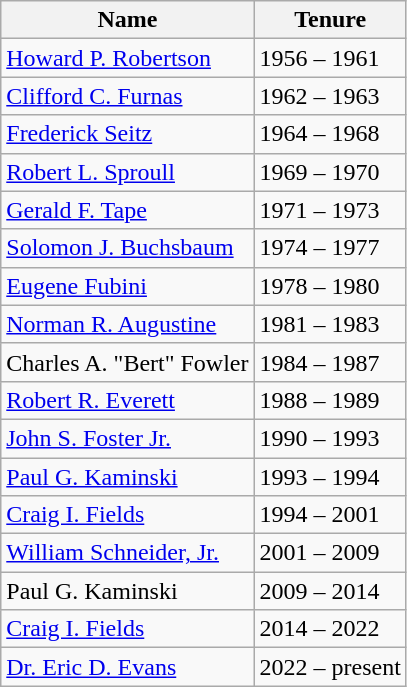<table class="wikitable">
<tr>
<th>Name</th>
<th>Tenure</th>
</tr>
<tr>
<td><a href='#'>Howard P. Robertson</a></td>
<td>1956 – 1961</td>
</tr>
<tr>
<td><a href='#'>Clifford C. Furnas</a></td>
<td>1962 – 1963</td>
</tr>
<tr>
<td><a href='#'>Frederick Seitz</a></td>
<td>1964 – 1968</td>
</tr>
<tr>
<td><a href='#'>Robert L. Sproull</a></td>
<td>1969 – 1970</td>
</tr>
<tr>
<td><a href='#'>Gerald F. Tape</a></td>
<td>1971 – 1973</td>
</tr>
<tr>
<td><a href='#'>Solomon J. Buchsbaum</a></td>
<td>1974 – 1977</td>
</tr>
<tr>
<td><a href='#'>Eugene Fubini</a></td>
<td>1978 – 1980</td>
</tr>
<tr>
<td><a href='#'>Norman R. Augustine</a></td>
<td>1981 – 1983</td>
</tr>
<tr>
<td>Charles A. "Bert" Fowler</td>
<td>1984 – 1987</td>
</tr>
<tr>
<td><a href='#'>Robert R. Everett</a></td>
<td>1988 – 1989</td>
</tr>
<tr>
<td><a href='#'>John S. Foster Jr.</a></td>
<td>1990 – 1993</td>
</tr>
<tr>
<td><a href='#'>Paul G. Kaminski</a></td>
<td>1993 – 1994</td>
</tr>
<tr>
<td><a href='#'>Craig I. Fields</a></td>
<td>1994 – 2001</td>
</tr>
<tr>
<td><a href='#'>William Schneider, Jr.</a></td>
<td>2001 – 2009</td>
</tr>
<tr>
<td>Paul G. Kaminski</td>
<td>2009 – 2014</td>
</tr>
<tr>
<td><a href='#'>Craig I. Fields</a></td>
<td>2014 – 2022</td>
</tr>
<tr>
<td><a href='#'>Dr. Eric D. Evans</a></td>
<td>2022 – present</td>
</tr>
</table>
